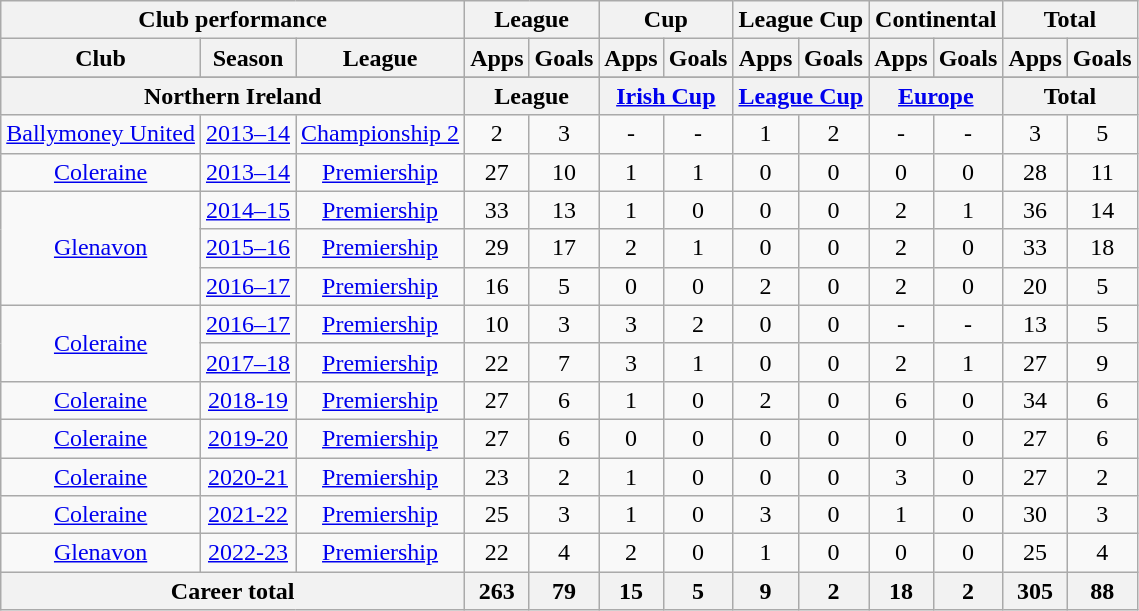<table class="wikitable" style="text-align:center">
<tr>
<th colspan=3>Club performance</th>
<th colspan=2>League</th>
<th colspan=2>Cup</th>
<th colspan=2>League Cup</th>
<th colspan=2>Continental</th>
<th colspan=2>Total</th>
</tr>
<tr>
<th>Club</th>
<th>Season</th>
<th>League</th>
<th>Apps</th>
<th>Goals</th>
<th>Apps</th>
<th>Goals</th>
<th>Apps</th>
<th>Goals</th>
<th>Apps</th>
<th>Goals</th>
<th>Apps</th>
<th>Goals</th>
</tr>
<tr>
</tr>
<tr>
<th colspan=3>Northern Ireland</th>
<th colspan=2>League</th>
<th colspan=2><a href='#'>Irish Cup</a></th>
<th colspan=2><a href='#'>League Cup</a></th>
<th colspan=2><a href='#'>Europe</a></th>
<th colspan=2>Total</th>
</tr>
<tr>
<td><a href='#'>Ballymoney United</a></td>
<td><a href='#'>2013–14</a></td>
<td><a href='#'>Championship 2</a></td>
<td>2</td>
<td>3</td>
<td>-</td>
<td>-</td>
<td>1</td>
<td>2</td>
<td>-</td>
<td>-</td>
<td>3</td>
<td>5</td>
</tr>
<tr>
<td><a href='#'>Coleraine</a></td>
<td><a href='#'>2013–14</a></td>
<td><a href='#'>Premiership</a></td>
<td>27</td>
<td>10</td>
<td>1</td>
<td>1</td>
<td>0</td>
<td>0</td>
<td>0</td>
<td>0</td>
<td>28</td>
<td>11</td>
</tr>
<tr>
<td rowspan=3><a href='#'>Glenavon</a></td>
<td><a href='#'>2014–15</a></td>
<td><a href='#'>Premiership</a></td>
<td>33</td>
<td>13</td>
<td>1</td>
<td>0</td>
<td>0</td>
<td>0</td>
<td>2</td>
<td>1</td>
<td>36</td>
<td>14</td>
</tr>
<tr>
<td><a href='#'>2015–16</a></td>
<td><a href='#'>Premiership</a></td>
<td>29</td>
<td>17</td>
<td>2</td>
<td>1</td>
<td>0</td>
<td>0</td>
<td>2</td>
<td>0</td>
<td>33</td>
<td>18</td>
</tr>
<tr>
<td><a href='#'>2016–17</a></td>
<td><a href='#'>Premiership</a></td>
<td>16</td>
<td>5</td>
<td>0</td>
<td>0</td>
<td>2</td>
<td>0</td>
<td>2</td>
<td>0</td>
<td>20</td>
<td>5</td>
</tr>
<tr>
<td rowspan=2><a href='#'>Coleraine</a></td>
<td><a href='#'>2016–17</a></td>
<td><a href='#'>Premiership</a></td>
<td>10</td>
<td>3</td>
<td>3</td>
<td>2</td>
<td>0</td>
<td>0</td>
<td>-</td>
<td>-</td>
<td>13</td>
<td>5</td>
</tr>
<tr>
<td><a href='#'>2017–18</a></td>
<td><a href='#'>Premiership</a></td>
<td>22</td>
<td>7</td>
<td>3</td>
<td>1</td>
<td>0</td>
<td>0</td>
<td>2</td>
<td>1</td>
<td>27</td>
<td>9</td>
</tr>
<tr>
<td><a href='#'>Coleraine</a></td>
<td><a href='#'>2018-19</a></td>
<td><a href='#'>Premiership</a></td>
<td>27</td>
<td>6</td>
<td>1</td>
<td>0</td>
<td>2</td>
<td>0</td>
<td>6</td>
<td>0</td>
<td>34</td>
<td>6</td>
</tr>
<tr>
<td><a href='#'>Coleraine</a></td>
<td><a href='#'>2019-20</a></td>
<td><a href='#'>Premiership</a></td>
<td>27</td>
<td>6</td>
<td>0</td>
<td>0</td>
<td>0</td>
<td>0</td>
<td>0</td>
<td>0</td>
<td>27</td>
<td>6</td>
</tr>
<tr>
<td><a href='#'>Coleraine</a></td>
<td><a href='#'>2020-21</a></td>
<td><a href='#'>Premiership</a></td>
<td>23</td>
<td>2</td>
<td>1</td>
<td>0</td>
<td>0</td>
<td>0</td>
<td>3</td>
<td>0</td>
<td>27</td>
<td>2</td>
</tr>
<tr>
<td><a href='#'>Coleraine</a></td>
<td><a href='#'>2021-22</a></td>
<td><a href='#'>Premiership</a></td>
<td>25</td>
<td>3</td>
<td>1</td>
<td>0</td>
<td>3</td>
<td>0</td>
<td>1</td>
<td>0</td>
<td>30</td>
<td>3</td>
</tr>
<tr>
<td><a href='#'>Glenavon</a></td>
<td><a href='#'>2022-23</a></td>
<td><a href='#'>Premiership</a></td>
<td>22</td>
<td>4</td>
<td>2</td>
<td>0</td>
<td>1</td>
<td>0</td>
<td>0</td>
<td>0</td>
<td>25</td>
<td>4</td>
</tr>
<tr>
<th colspan=3>Career total</th>
<th>263</th>
<th>79</th>
<th>15</th>
<th>5</th>
<th>9</th>
<th>2</th>
<th>18</th>
<th>2</th>
<th>305</th>
<th>88</th>
</tr>
</table>
